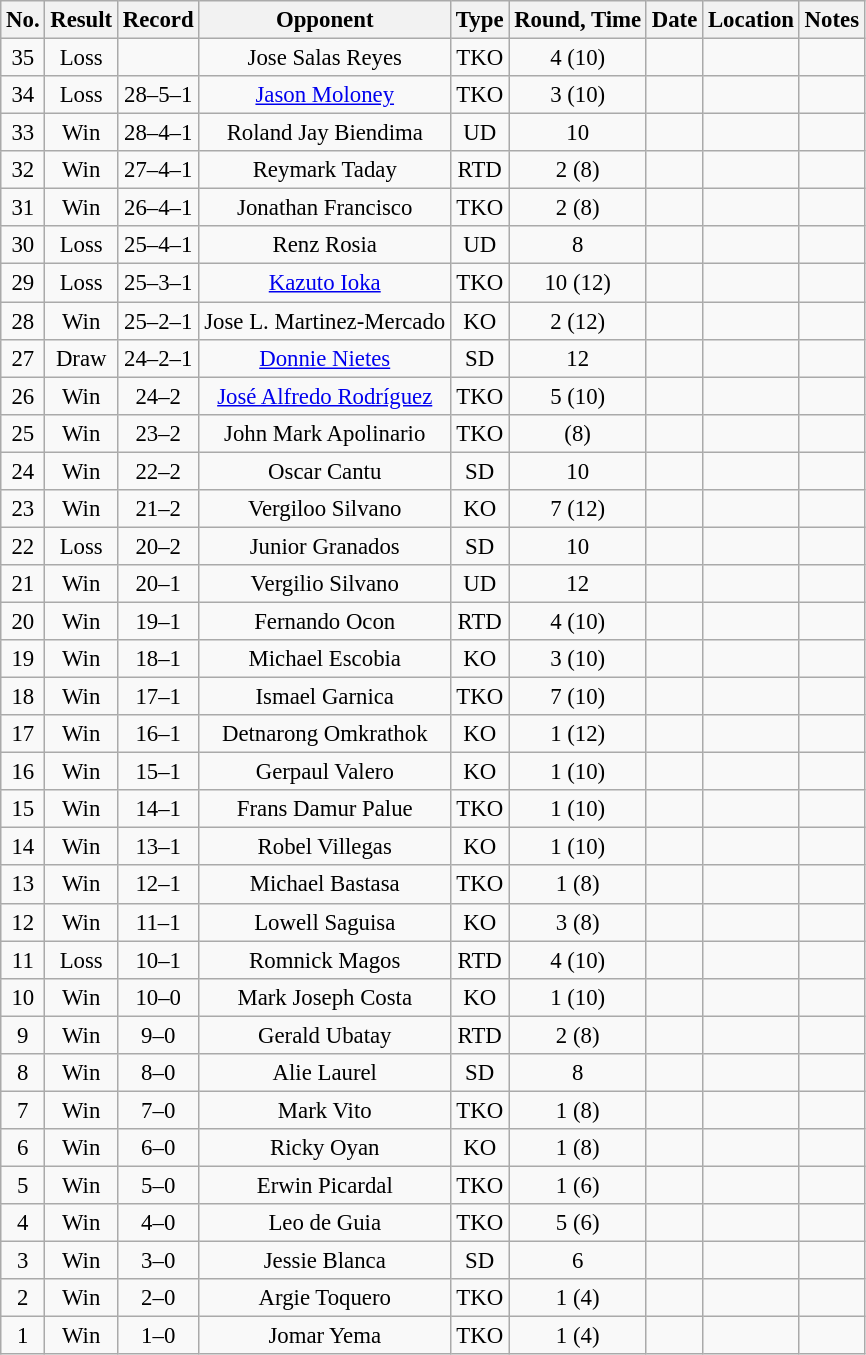<table class="wikitable" style="text-align:center; font-size:95%">
<tr>
<th>No.</th>
<th>Result</th>
<th>Record</th>
<th>Opponent</th>
<th>Type</th>
<th>Round, Time</th>
<th>Date</th>
<th>Location</th>
<th>Notes</th>
</tr>
<tr>
<td>35</td>
<td>Loss</td>
<td></td>
<td>Jose Salas Reyes</td>
<td>TKO</td>
<td>4 (10) </td>
<td></td>
<td></td>
<td></td>
</tr>
<tr>
<td>34</td>
<td>Loss</td>
<td>28–5–1</td>
<td><a href='#'>Jason Moloney</a></td>
<td>TKO</td>
<td>3 (10) </td>
<td></td>
<td></td>
<td align=left></td>
</tr>
<tr>
<td>33</td>
<td>Win</td>
<td>28–4–1</td>
<td>Roland Jay Biendima</td>
<td>UD</td>
<td>10</td>
<td></td>
<td></td>
<td></td>
</tr>
<tr>
<td>32</td>
<td>Win</td>
<td>27–4–1</td>
<td>Reymark Taday</td>
<td>RTD</td>
<td>2 (8) </td>
<td></td>
<td></td>
<td></td>
</tr>
<tr>
<td>31</td>
<td>Win</td>
<td>26–4–1</td>
<td>Jonathan Francisco</td>
<td>TKO</td>
<td>2 (8)</td>
<td></td>
<td></td>
<td></td>
</tr>
<tr>
<td>30</td>
<td>Loss</td>
<td>25–4–1</td>
<td>Renz Rosia</td>
<td>UD</td>
<td>8</td>
<td></td>
<td></td>
<td></td>
</tr>
<tr>
<td>29</td>
<td>Loss</td>
<td>25–3–1</td>
<td><a href='#'>Kazuto Ioka</a></td>
<td>TKO</td>
<td>10 (12) </td>
<td></td>
<td></td>
<td align=left></td>
</tr>
<tr>
<td>28</td>
<td>Win</td>
<td>25–2–1</td>
<td>Jose L. Martinez-Mercado</td>
<td>KO</td>
<td>2 (12) </td>
<td></td>
<td></td>
<td></td>
</tr>
<tr>
<td>27</td>
<td>Draw</td>
<td>24–2–1</td>
<td><a href='#'>Donnie Nietes</a></td>
<td>SD</td>
<td>12</td>
<td></td>
<td></td>
<td align=left></td>
</tr>
<tr>
<td>26</td>
<td>Win</td>
<td>24–2</td>
<td><a href='#'>José Alfredo Rodríguez</a></td>
<td>TKO</td>
<td>5 (10) </td>
<td></td>
<td></td>
<td align=left></td>
</tr>
<tr>
<td>25</td>
<td>Win</td>
<td>23–2</td>
<td>John Mark Apolinario</td>
<td>TKO</td>
<td>(8) </td>
<td></td>
<td></td>
<td></td>
</tr>
<tr>
<td>24</td>
<td>Win</td>
<td>22–2</td>
<td>Oscar Cantu</td>
<td>SD</td>
<td>10</td>
<td></td>
<td></td>
<td align=left></td>
</tr>
<tr>
<td>23</td>
<td>Win</td>
<td>21–2</td>
<td>Vergiloo Silvano</td>
<td>KO</td>
<td>7 (12) </td>
<td></td>
<td></td>
<td align=left></td>
</tr>
<tr>
<td>22</td>
<td>Loss</td>
<td>20–2</td>
<td>Junior Granados</td>
<td>SD</td>
<td>10</td>
<td></td>
<td></td>
<td></td>
</tr>
<tr>
<td>21</td>
<td>Win</td>
<td>20–1</td>
<td>Vergilio Silvano</td>
<td>UD</td>
<td>12</td>
<td></td>
<td></td>
<td align=left></td>
</tr>
<tr>
<td>20</td>
<td>Win</td>
<td>19–1</td>
<td>Fernando Ocon</td>
<td>RTD</td>
<td>4 (10) </td>
<td></td>
<td></td>
<td></td>
</tr>
<tr>
<td>19</td>
<td>Win</td>
<td>18–1</td>
<td>Michael Escobia</td>
<td>KO</td>
<td>3 (10) </td>
<td></td>
<td></td>
<td></td>
</tr>
<tr>
<td>18</td>
<td>Win</td>
<td>17–1</td>
<td>Ismael Garnica</td>
<td>TKO</td>
<td>7 (10) </td>
<td></td>
<td></td>
<td></td>
</tr>
<tr>
<td>17</td>
<td>Win</td>
<td>16–1</td>
<td>Detnarong Omkrathok</td>
<td>KO</td>
<td>1 (12) </td>
<td></td>
<td></td>
<td></td>
</tr>
<tr>
<td>16</td>
<td>Win</td>
<td>15–1</td>
<td>Gerpaul Valero</td>
<td>KO</td>
<td>1 (10) </td>
<td></td>
<td></td>
<td></td>
</tr>
<tr>
<td>15</td>
<td>Win</td>
<td>14–1</td>
<td>Frans Damur Palue</td>
<td>TKO</td>
<td>1 (10) </td>
<td></td>
<td></td>
<td></td>
</tr>
<tr>
<td>14</td>
<td>Win</td>
<td>13–1</td>
<td>Robel Villegas</td>
<td>KO</td>
<td>1 (10) </td>
<td></td>
<td></td>
<td></td>
</tr>
<tr>
<td>13</td>
<td>Win</td>
<td>12–1</td>
<td>Michael Bastasa</td>
<td>TKO</td>
<td>1 (8) </td>
<td></td>
<td></td>
<td></td>
</tr>
<tr>
<td>12</td>
<td>Win</td>
<td>11–1</td>
<td>Lowell Saguisa</td>
<td>KO</td>
<td>3 (8) </td>
<td></td>
<td></td>
<td></td>
</tr>
<tr>
<td>11</td>
<td>Loss</td>
<td>10–1</td>
<td>Romnick Magos</td>
<td>RTD</td>
<td>4 (10) </td>
<td></td>
<td></td>
<td align=left></td>
</tr>
<tr>
<td>10</td>
<td>Win</td>
<td>10–0</td>
<td>Mark Joseph Costa</td>
<td>KO</td>
<td>1 (10) </td>
<td></td>
<td></td>
<td></td>
</tr>
<tr>
<td>9</td>
<td>Win</td>
<td>9–0</td>
<td>Gerald Ubatay</td>
<td>RTD</td>
<td>2 (8) </td>
<td></td>
<td></td>
<td></td>
</tr>
<tr>
<td>8</td>
<td>Win</td>
<td>8–0</td>
<td>Alie Laurel</td>
<td>SD</td>
<td>8</td>
<td></td>
<td></td>
<td></td>
</tr>
<tr>
<td>7</td>
<td>Win</td>
<td>7–0</td>
<td>Mark Vito</td>
<td>TKO</td>
<td>1 (8) </td>
<td></td>
<td></td>
<td></td>
</tr>
<tr>
<td>6</td>
<td>Win</td>
<td>6–0</td>
<td>Ricky Oyan</td>
<td>KO</td>
<td>1 (8) </td>
<td></td>
<td></td>
<td></td>
</tr>
<tr>
<td>5</td>
<td>Win</td>
<td>5–0</td>
<td>Erwin Picardal</td>
<td>TKO</td>
<td>1 (6) </td>
<td></td>
<td></td>
<td></td>
</tr>
<tr>
<td>4</td>
<td>Win</td>
<td>4–0</td>
<td>Leo de Guia</td>
<td>TKO</td>
<td>5 (6) </td>
<td></td>
<td></td>
<td></td>
</tr>
<tr>
<td>3</td>
<td>Win</td>
<td>3–0</td>
<td>Jessie Blanca</td>
<td>SD</td>
<td>6</td>
<td></td>
<td></td>
<td></td>
</tr>
<tr>
<td>2</td>
<td>Win</td>
<td>2–0</td>
<td>Argie Toquero</td>
<td>TKO</td>
<td>1 (4) </td>
<td></td>
<td></td>
<td></td>
</tr>
<tr>
<td>1</td>
<td>Win</td>
<td>1–0</td>
<td>Jomar Yema</td>
<td>TKO</td>
<td>1 (4) </td>
<td></td>
<td></td>
<td align=left></td>
</tr>
</table>
